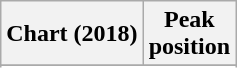<table class="wikitable sortable plainrowheaders" style="text-align:center">
<tr>
<th>Chart (2018)</th>
<th>Peak<br>position</th>
</tr>
<tr>
</tr>
<tr>
</tr>
</table>
